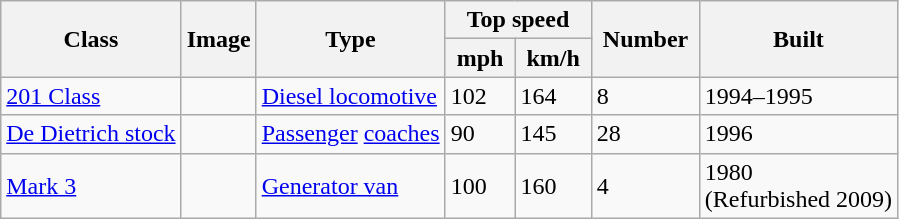<table class="wikitable">
<tr ---- bgcolor=#f9f9f9>
<th rowspan="2"> Class </th>
<th rowspan="2">Image</th>
<th rowspan="2"> Type </th>
<th colspan="2"> Top speed </th>
<th rowspan="2"> Number </th>
<th rowspan="2"> Built </th>
</tr>
<tr ---- bgcolor=#f9f9f9>
<th> mph </th>
<th> km/h </th>
</tr>
<tr>
<td><a href='#'>201 Class</a></td>
<td></td>
<td><a href='#'>Diesel locomotive</a></td>
<td>102</td>
<td>164</td>
<td>8</td>
<td>1994–1995</td>
</tr>
<tr>
<td><a href='#'>De Dietrich stock</a></td>
<td></td>
<td><a href='#'>Passenger</a> <a href='#'>coaches</a></td>
<td>90</td>
<td>145</td>
<td>28</td>
<td>1996</td>
</tr>
<tr>
<td><a href='#'>Mark 3</a></td>
<td></td>
<td><a href='#'>Generator van</a></td>
<td>100</td>
<td>160</td>
<td>4</td>
<td>1980<br>(Refurbished 2009)</td>
</tr>
</table>
